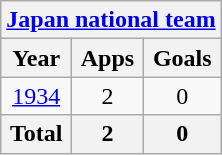<table class="wikitable" style="text-align:center">
<tr>
<th colspan=3><a href='#'>Japan national team</a></th>
</tr>
<tr>
<th>Year</th>
<th>Apps</th>
<th>Goals</th>
</tr>
<tr>
<td><a href='#'>1934</a></td>
<td>2</td>
<td>0</td>
</tr>
<tr>
<th>Total</th>
<th>2</th>
<th>0</th>
</tr>
</table>
